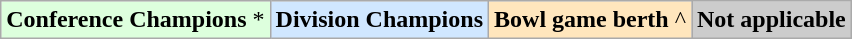<table class="wikitable" style="margin:1em auto;">
<tr>
<td bgcolor="#ddffdd"><strong>Conference Champions</strong> *</td>
<td bgcolor="#D0E7FF"><strong>Division Champions</strong> </td>
<td bgcolor="#ffe6bd"><strong>Bowl game berth</strong> ^</td>
<td bgcolor="#cccccc"><strong>Not applicable</strong></td>
</tr>
</table>
